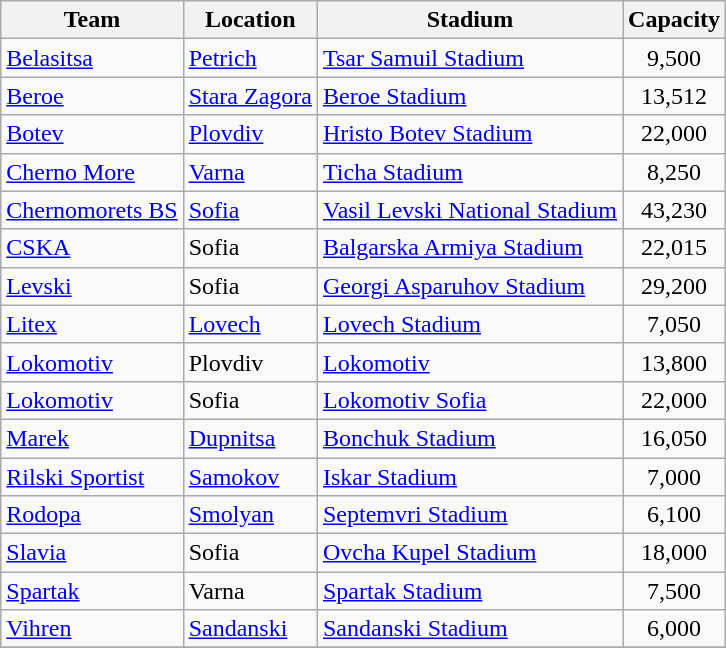<table class="wikitable sortable" style="text-align: left;">
<tr>
<th>Team</th>
<th>Location</th>
<th>Stadium</th>
<th>Capacity</th>
</tr>
<tr>
<td><a href='#'>Belasitsa</a></td>
<td><a href='#'>Petrich</a></td>
<td><a href='#'>Tsar Samuil Stadium</a></td>
<td align="center">9,500</td>
</tr>
<tr>
<td><a href='#'>Beroe</a></td>
<td><a href='#'>Stara Zagora</a></td>
<td><a href='#'>Beroe Stadium</a></td>
<td align="center">13,512</td>
</tr>
<tr>
<td><a href='#'>Botev</a></td>
<td><a href='#'>Plovdiv</a></td>
<td><a href='#'>Hristo Botev Stadium</a></td>
<td align="center">22,000</td>
</tr>
<tr>
<td><a href='#'>Cherno More</a></td>
<td><a href='#'>Varna</a></td>
<td><a href='#'>Ticha Stadium</a></td>
<td align="center">8,250</td>
</tr>
<tr>
<td><a href='#'>Chernomorets BS</a></td>
<td><a href='#'>Sofia</a></td>
<td><a href='#'>Vasil Levski National Stadium</a></td>
<td align="center">43,230</td>
</tr>
<tr>
<td><a href='#'>CSKA</a></td>
<td>Sofia</td>
<td><a href='#'>Balgarska Armiya Stadium</a></td>
<td align="center">22,015</td>
</tr>
<tr>
<td><a href='#'>Levski</a></td>
<td>Sofia</td>
<td><a href='#'>Georgi Asparuhov Stadium</a></td>
<td align="center">29,200</td>
</tr>
<tr>
<td><a href='#'>Litex</a></td>
<td><a href='#'>Lovech</a></td>
<td><a href='#'>Lovech Stadium</a></td>
<td align="center">7,050</td>
</tr>
<tr>
<td><a href='#'>Lokomotiv</a></td>
<td>Plovdiv</td>
<td><a href='#'>Lokomotiv</a></td>
<td align="center">13,800</td>
</tr>
<tr>
<td><a href='#'>Lokomotiv</a></td>
<td>Sofia</td>
<td><a href='#'>Lokomotiv Sofia</a></td>
<td align="center">22,000</td>
</tr>
<tr>
<td><a href='#'>Marek</a></td>
<td><a href='#'>Dupnitsa</a></td>
<td><a href='#'>Bonchuk Stadium</a></td>
<td align="center">16,050</td>
</tr>
<tr>
<td><a href='#'>Rilski Sportist</a></td>
<td><a href='#'>Samokov</a></td>
<td><a href='#'>Iskar Stadium</a></td>
<td align="center">7,000</td>
</tr>
<tr>
<td><a href='#'>Rodopa</a></td>
<td><a href='#'>Smolyan</a></td>
<td><a href='#'>Septemvri Stadium</a></td>
<td align="center">6,100</td>
</tr>
<tr>
<td><a href='#'>Slavia</a></td>
<td>Sofia</td>
<td><a href='#'>Ovcha Kupel Stadium</a></td>
<td align="center">18,000</td>
</tr>
<tr>
<td><a href='#'>Spartak</a></td>
<td>Varna</td>
<td><a href='#'>Spartak Stadium</a></td>
<td align="center">7,500</td>
</tr>
<tr>
<td><a href='#'>Vihren</a></td>
<td><a href='#'>Sandanski</a></td>
<td><a href='#'>Sandanski Stadium</a></td>
<td align="center">6,000</td>
</tr>
<tr>
</tr>
</table>
